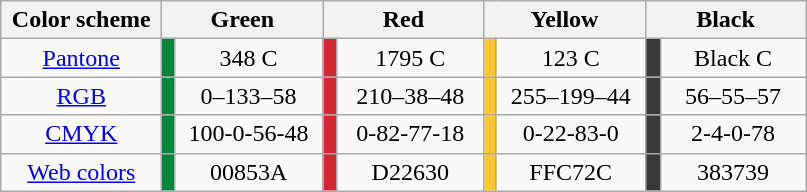<table class="wikitable">
<tr>
<th width=100>Color scheme</th>
<th colspan=2 width=100>Green</th>
<th colspan=2 width=100>Red</th>
<th colspan=2 width=100>Yellow</th>
<th colspan=2 width=100>Black</th>
</tr>
<tr align=center>
<td><a href='#'>Pantone</a></td>
<td style="background-color:#00853A"></td>
<td>348 C</td>
<td style="background-color:#D22630"></td>
<td>1795 C</td>
<td style="background-color:#FFC72C"></td>
<td>123 C</td>
<td style="background-color:#383739"></td>
<td>Black C</td>
</tr>
<tr align=center>
<td><a href='#'>RGB</a></td>
<td style="background-color:#00853A"></td>
<td>0–133–58</td>
<td style="background-color:#D22630"></td>
<td>210–38–48</td>
<td style="background-color:#FFC72C"></td>
<td>255–199–44</td>
<td style="background-color:#383739"></td>
<td>56–55–57</td>
</tr>
<tr align=center>
<td><a href='#'>CMYK</a></td>
<td style="background-color:#00853A"></td>
<td>100-0-56-48</td>
<td style="background-color:#D22630"></td>
<td>0-82-77-18</td>
<td style="background-color:#FFC72C"></td>
<td>0-22-83-0</td>
<td style="background-color:#383739"></td>
<td>2-4-0-78</td>
</tr>
<tr align=center>
<td><a href='#'>Web colors</a></td>
<td style="background-color:#00853A"></td>
<td>00853A</td>
<td style="background-color:#D22630"></td>
<td>D22630</td>
<td style="background-color:#FFC72C"></td>
<td>FFC72C</td>
<td style="background-color:#383739"></td>
<td>383739</td>
</tr>
</table>
